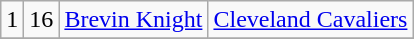<table class="wikitable">
<tr align="center" bgcolor="">
<td>1</td>
<td>16</td>
<td><a href='#'>Brevin Knight</a></td>
<td><a href='#'>Cleveland Cavaliers</a></td>
</tr>
<tr align="center" bgcolor="">
</tr>
</table>
